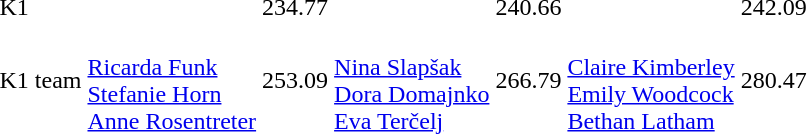<table>
<tr>
<td>K1</td>
<td></td>
<td>234.77</td>
<td></td>
<td>240.66</td>
<td></td>
<td>242.09</td>
</tr>
<tr>
<td>K1 team</td>
<td><br><a href='#'>Ricarda Funk</a><br><a href='#'>Stefanie Horn</a><br><a href='#'>Anne Rosentreter</a></td>
<td>253.09</td>
<td><br><a href='#'>Nina Slapšak</a><br><a href='#'>Dora Domajnko</a><br><a href='#'>Eva Terčelj</a></td>
<td>266.79</td>
<td><br><a href='#'>Claire Kimberley</a><br><a href='#'>Emily Woodcock</a><br><a href='#'>Bethan Latham</a></td>
<td>280.47</td>
</tr>
</table>
